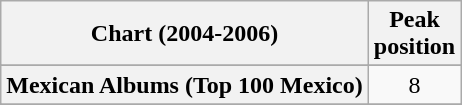<table class="wikitable plainrowheaders sortable">
<tr>
<th scope="col">Chart (2004-2006)</th>
<th scope="col">Peak<br>position</th>
</tr>
<tr>
</tr>
<tr>
</tr>
<tr>
</tr>
<tr>
</tr>
<tr>
</tr>
<tr>
</tr>
<tr>
</tr>
<tr>
</tr>
<tr>
</tr>
<tr>
</tr>
<tr>
</tr>
<tr>
</tr>
<tr>
<th scope="row">Mexican Albums (Top 100 Mexico)</th>
<td align="center">8</td>
</tr>
<tr>
</tr>
<tr>
</tr>
<tr>
</tr>
<tr>
</tr>
<tr>
</tr>
<tr>
</tr>
<tr>
</tr>
<tr>
</tr>
<tr>
</tr>
</table>
